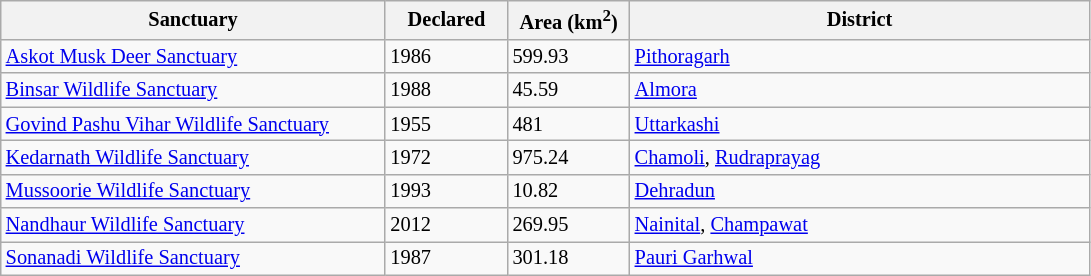<table class="wikitable sortable defaultcenter col1left col4left" style="font-size: 85%">
<tr>
<th scope="col" style="width: 250px;">Sanctuary</th>
<th scope="col" style="width: 75px;">Declared</th>
<th scope="col" style="width: 75px;">Area (km<sup>2</sup>)</th>
<th scope="col" style="width: 300px;">District</th>
</tr>
<tr>
<td><a href='#'>Askot Musk Deer Sanctuary</a></td>
<td>1986</td>
<td>599.93</td>
<td><a href='#'>Pithoragarh</a></td>
</tr>
<tr>
<td><a href='#'>Binsar Wildlife Sanctuary</a></td>
<td>1988</td>
<td>45.59</td>
<td><a href='#'>Almora</a></td>
</tr>
<tr>
<td><a href='#'>Govind Pashu Vihar Wildlife Sanctuary</a></td>
<td>1955</td>
<td>481</td>
<td><a href='#'>Uttarkashi</a></td>
</tr>
<tr>
<td><a href='#'>Kedarnath Wildlife Sanctuary</a></td>
<td>1972</td>
<td>975.24</td>
<td><a href='#'>Chamoli</a>, <a href='#'>Rudraprayag</a></td>
</tr>
<tr>
<td><a href='#'>Mussoorie Wildlife Sanctuary</a></td>
<td>1993</td>
<td>10.82</td>
<td><a href='#'>Dehradun</a></td>
</tr>
<tr>
<td><a href='#'>Nandhaur Wildlife Sanctuary</a></td>
<td>2012</td>
<td>269.95</td>
<td><a href='#'>Nainital</a>, <a href='#'>Champawat</a></td>
</tr>
<tr>
<td><a href='#'>Sonanadi Wildlife Sanctuary</a></td>
<td>1987</td>
<td>301.18</td>
<td><a href='#'>Pauri Garhwal</a></td>
</tr>
</table>
